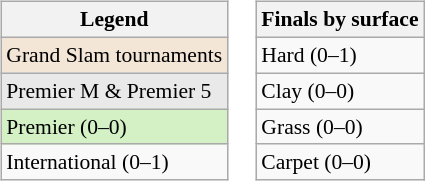<table>
<tr valign=top>
<td><br><table class=wikitable style="font-size:90%">
<tr>
<th>Legend</th>
</tr>
<tr style="background:#f3e6d7;">
<td>Grand Slam tournaments</td>
</tr>
<tr style="background:#e9e9e9;">
<td>Premier M & Premier 5</td>
</tr>
<tr style="background:#d4f1c5;">
<td>Premier (0–0)</td>
</tr>
<tr>
<td>International (0–1)</td>
</tr>
</table>
</td>
<td><br><table class=wikitable style="font-size:90%">
<tr>
<th>Finals by surface</th>
</tr>
<tr>
<td>Hard (0–1)</td>
</tr>
<tr>
<td>Clay (0–0)</td>
</tr>
<tr>
<td>Grass (0–0)</td>
</tr>
<tr>
<td>Carpet (0–0)</td>
</tr>
</table>
</td>
</tr>
</table>
